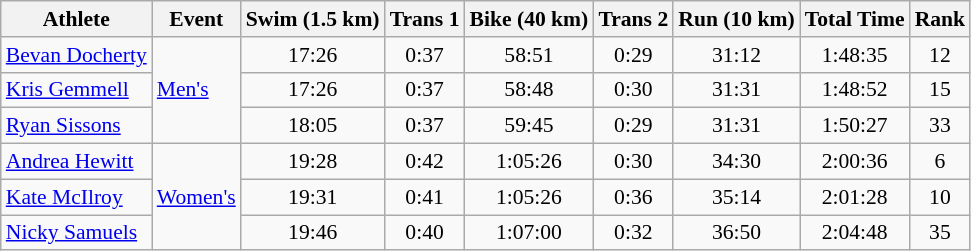<table class="wikitable" style="font-size:90%">
<tr>
<th>Athlete</th>
<th>Event</th>
<th>Swim (1.5 km)</th>
<th>Trans 1</th>
<th>Bike (40 km)</th>
<th>Trans 2</th>
<th>Run (10 km)</th>
<th>Total Time</th>
<th>Rank</th>
</tr>
<tr align=center>
<td align=left><a href='#'>Bevan Docherty</a></td>
<td align=left rowspan=3><a href='#'>Men's</a></td>
<td>17:26</td>
<td>0:37</td>
<td>58:51</td>
<td>0:29</td>
<td>31:12</td>
<td>1:48:35</td>
<td>12</td>
</tr>
<tr align=center>
<td align=left><a href='#'>Kris Gemmell</a></td>
<td>17:26</td>
<td>0:37</td>
<td>58:48</td>
<td>0:30</td>
<td>31:31</td>
<td>1:48:52</td>
<td>15</td>
</tr>
<tr align=center>
<td align=left><a href='#'>Ryan Sissons</a></td>
<td>18:05</td>
<td>0:37</td>
<td>59:45</td>
<td>0:29</td>
<td>31:31</td>
<td>1:50:27</td>
<td>33</td>
</tr>
<tr align=center>
<td align=left><a href='#'>Andrea Hewitt</a></td>
<td align=left rowspan=3><a href='#'>Women's</a></td>
<td>19:28</td>
<td>0:42</td>
<td>1:05:26</td>
<td>0:30</td>
<td>34:30</td>
<td>2:00:36</td>
<td>6</td>
</tr>
<tr align=center>
<td align=left><a href='#'>Kate McIlroy</a></td>
<td>19:31</td>
<td>0:41</td>
<td>1:05:26</td>
<td>0:36</td>
<td>35:14</td>
<td>2:01:28</td>
<td>10</td>
</tr>
<tr align=center>
<td align=left><a href='#'>Nicky Samuels</a></td>
<td>19:46</td>
<td>0:40</td>
<td>1:07:00</td>
<td>0:32</td>
<td>36:50</td>
<td>2:04:48</td>
<td>35</td>
</tr>
</table>
